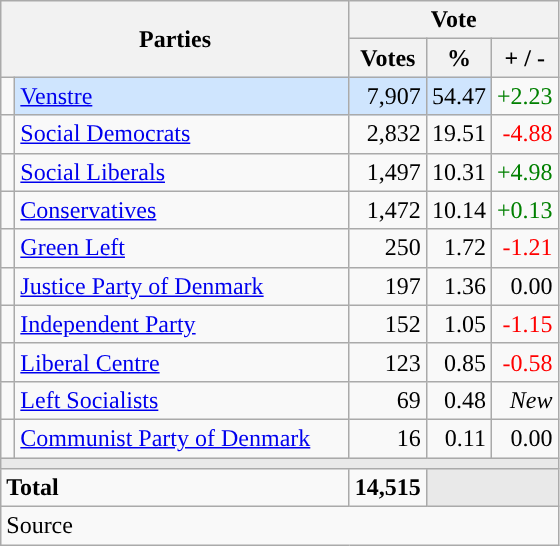<table class="wikitable" style="text-align:right;">
<tr>
<th style="text-align:centre;" rowspan="2" colspan="2" width="225">Parties</th>
<th colspan="3">Vote</th>
</tr>
<tr>
<th width="15">Votes</th>
<th width="15">%</th>
<th width="15">+ / -</th>
</tr>
<tr>
<td width="2" style="color:inherit;background:"></td>
<td bgcolor=#cfe5fe  align="left"><a href='#'>Venstre</a></td>
<td bgcolor=#cfe5fe>7,907</td>
<td bgcolor=#cfe5fe>54.47</td>
<td style=color:green;>+2.23</td>
</tr>
<tr>
<td width="2" style="color:inherit;background:"></td>
<td align="left"><a href='#'>Social Democrats</a></td>
<td>2,832</td>
<td>19.51</td>
<td style=color:red;>-4.88</td>
</tr>
<tr>
<td width="2" style="color:inherit;background:"></td>
<td align="left"><a href='#'>Social Liberals</a></td>
<td>1,497</td>
<td>10.31</td>
<td style=color:green;>+4.98</td>
</tr>
<tr>
<td width="2" style="color:inherit;background:"></td>
<td align="left"><a href='#'>Conservatives</a></td>
<td>1,472</td>
<td>10.14</td>
<td style=color:green;>+0.13</td>
</tr>
<tr>
<td width="2" style="color:inherit;background:"></td>
<td align="left"><a href='#'>Green Left</a></td>
<td>250</td>
<td>1.72</td>
<td style=color:red;>-1.21</td>
</tr>
<tr>
<td width="2" style="color:inherit;background:"></td>
<td align="left"><a href='#'>Justice Party of Denmark</a></td>
<td>197</td>
<td>1.36</td>
<td>0.00</td>
</tr>
<tr>
<td width="2" style="color:inherit;background:"></td>
<td align="left"><a href='#'>Independent Party</a></td>
<td>152</td>
<td>1.05</td>
<td style=color:red;>-1.15</td>
</tr>
<tr>
<td width="2" style="color:inherit;background:"></td>
<td align="left"><a href='#'>Liberal Centre</a></td>
<td>123</td>
<td>0.85</td>
<td style=color:red;>-0.58</td>
</tr>
<tr>
<td width="2" style="color:inherit;background:"></td>
<td align="left"><a href='#'>Left Socialists</a></td>
<td>69</td>
<td>0.48</td>
<td><em>New</em></td>
</tr>
<tr>
<td width="2" style="color:inherit;background:"></td>
<td align="left"><a href='#'>Communist Party of Denmark</a></td>
<td>16</td>
<td>0.11</td>
<td>0.00</td>
</tr>
<tr>
<td colspan="7" bgcolor="#E9E9E9"></td>
</tr>
<tr>
<td align="left" colspan="2"><strong>Total</strong></td>
<td><strong>14,515</strong></td>
<td bgcolor="#E9E9E9" colspan="2"></td>
</tr>
<tr>
<td align="left" colspan="6">Source</td>
</tr>
</table>
